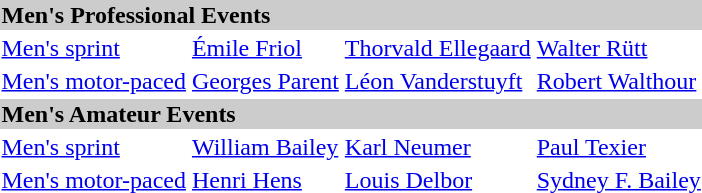<table>
<tr bgcolor="#cccccc">
<td colspan=7><strong>Men's Professional Events</strong></td>
</tr>
<tr>
<td><a href='#'>Men's sprint</a> <br></td>
<td><a href='#'>Émile Friol</a><br></td>
<td><a href='#'>Thorvald Ellegaard</a><br></td>
<td><a href='#'>Walter Rütt</a><br></td>
</tr>
<tr>
<td><a href='#'>Men's motor-paced</a><br></td>
<td><a href='#'>Georges Parent</a><br></td>
<td><a href='#'>Léon Vanderstuyft</a><br></td>
<td><a href='#'>Robert Walthour</a><br></td>
</tr>
<tr bgcolor="#cccccc">
<td colspan=7><strong>Men's Amateur Events</strong></td>
</tr>
<tr>
<td><a href='#'>Men's sprint</a> <br></td>
<td><a href='#'>William Bailey</a> <br></td>
<td><a href='#'>Karl Neumer</a><br></td>
<td><a href='#'>Paul Texier</a><br></td>
</tr>
<tr>
<td><a href='#'>Men's motor-paced</a><br></td>
<td><a href='#'>Henri Hens</a><br></td>
<td><a href='#'>Louis Delbor</a><br></td>
<td><a href='#'>Sydney F. Bailey</a><br></td>
</tr>
</table>
